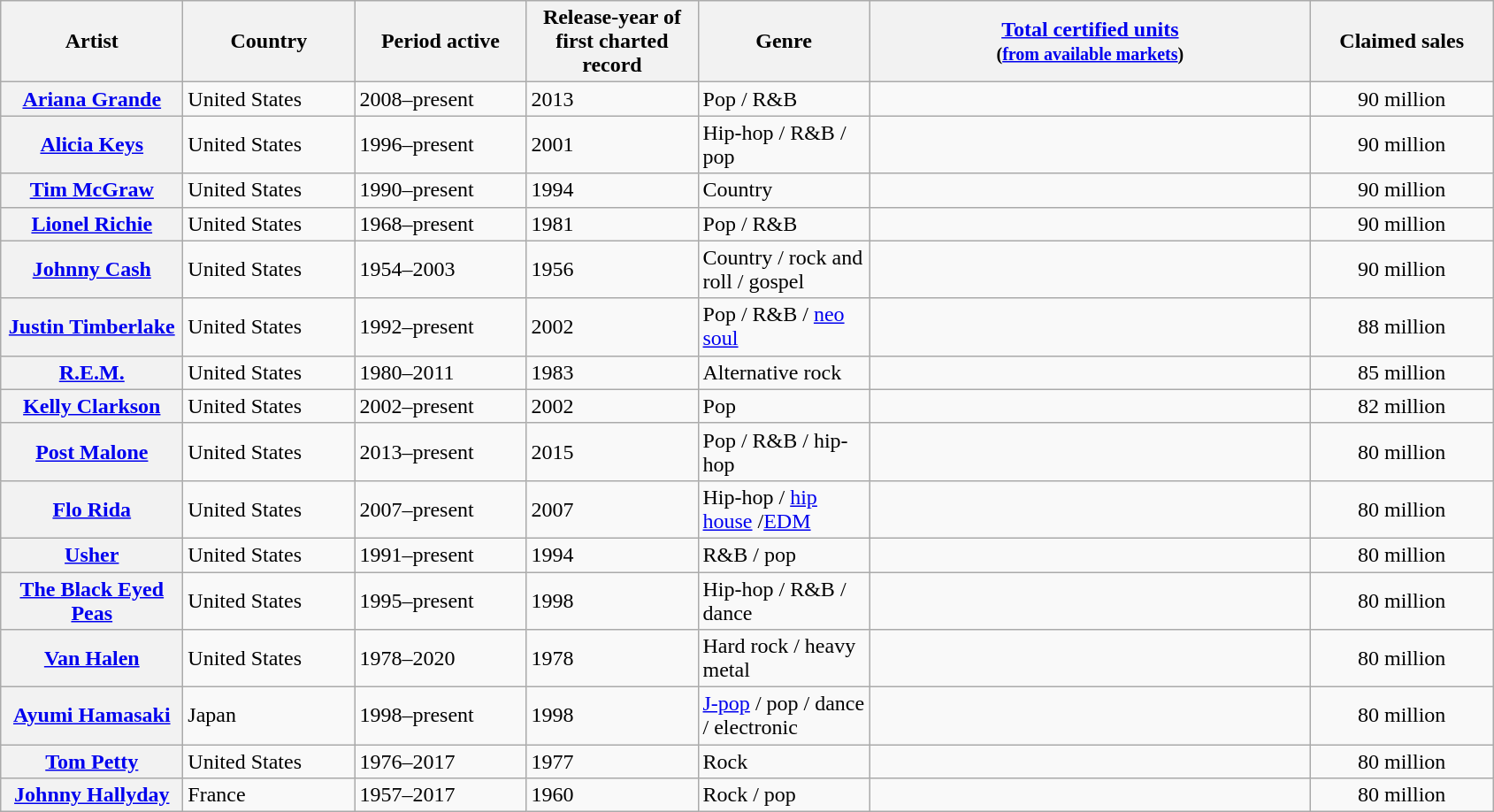<table class="wikitable plainrowheaders sortable">
<tr>
<th scope="col" style="width:130px;">Artist</th>
<th scope="col" style="width:122px;">Country</th>
<th scope="col" style="width:122px;">Period active</th>
<th scope="col" style="width:122px;">Release-year of first charted record</th>
<th scope="col" style="width:122px;">Genre</th>
<th scope="col" style="width:325px;"><a href='#'>Total certified units</a><br><small>(<a href='#'>from available markets</a>)</small></th>
<th scope="col" style="width:130px;">Claimed sales</th>
</tr>
<tr>
<th scope="row"><a href='#'>Ariana Grande</a></th>
<td>United States</td>
<td>2008–present</td>
<td>2013</td>
<td>Pop / R&B</td>
<td><br></td>
<td style="text-align:center;">90 million</td>
</tr>
<tr>
<th scope="row"><a href='#'>Alicia Keys</a></th>
<td>United States</td>
<td>1996–present</td>
<td>2001</td>
<td>Hip-hop / R&B / pop</td>
<td><br></td>
<td style="text-align:center;">90 million</td>
</tr>
<tr>
<th scope="row"><a href='#'>Tim McGraw</a></th>
<td>United States</td>
<td>1990–present</td>
<td>1994</td>
<td>Country</td>
<td><br></td>
<td style="text-align:center;">90 million</td>
</tr>
<tr>
<th scope="row"><a href='#'>Lionel Richie</a></th>
<td>United States</td>
<td>1968–present</td>
<td>1981</td>
<td>Pop / R&B</td>
<td><br></td>
<td style="text-align:center;">90 million</td>
</tr>
<tr>
<th scope="row"><a href='#'>Johnny Cash</a></th>
<td>United States</td>
<td>1954–2003</td>
<td>1956</td>
<td>Country / rock and roll / gospel</td>
<td><br></td>
<td style="text-align:center;">90 million</td>
</tr>
<tr>
<th scope="row"><a href='#'>Justin Timberlake</a></th>
<td>United States</td>
<td>1992–present</td>
<td>2002</td>
<td>Pop / R&B / <a href='#'>neo soul</a></td>
<td><br></td>
<td style="text-align:center;">88 million</td>
</tr>
<tr>
<th scope="row"><a href='#'>R.E.M.</a></th>
<td>United States</td>
<td>1980–2011</td>
<td>1983</td>
<td>Alternative rock</td>
<td><br></td>
<td style="text-align:center;">85 million</td>
</tr>
<tr>
<th scope="row"><a href='#'>Kelly Clarkson</a> </th>
<td>United States</td>
<td>2002–present</td>
<td>2002</td>
<td>Pop</td>
<td><br></td>
<td style="text-align:center;">82 million</td>
</tr>
<tr>
<th scope="row"><a href='#'>Post Malone</a></th>
<td>United States</td>
<td>2013–present</td>
<td>2015</td>
<td>Pop / R&B / hip-hop</td>
<td><br></td>
<td style="text-align:center;">80 million</td>
</tr>
<tr>
<th scope="row"><a href='#'>Flo Rida</a></th>
<td>United States</td>
<td>2007–present</td>
<td>2007</td>
<td>Hip-hop / <a href='#'>hip house</a> /<a href='#'>EDM</a></td>
<td><br></td>
<td style="text-align:center;">80 million</td>
</tr>
<tr>
<th scope="row"><a href='#'>Usher</a></th>
<td>United States</td>
<td>1991–present</td>
<td>1994</td>
<td>R&B / pop</td>
<td><br></td>
<td style="text-align:center;">80 million</td>
</tr>
<tr>
<th scope="row"><a href='#'>The Black Eyed Peas</a></th>
<td>United States</td>
<td>1995–present</td>
<td>1998</td>
<td>Hip-hop / R&B / dance</td>
<td><br></td>
<td style="text-align:center;">80 million</td>
</tr>
<tr>
<th scope="row"><a href='#'>Van Halen</a></th>
<td>United States</td>
<td>1978–2020</td>
<td>1978</td>
<td>Hard rock / heavy metal</td>
<td><br></td>
<td style="text-align:center;">80 million</td>
</tr>
<tr>
<th scope="row"><a href='#'>Ayumi Hamasaki</a></th>
<td>Japan</td>
<td>1998–present</td>
<td>1998</td>
<td><a href='#'>J-pop</a> / pop / dance / electronic</td>
<td><br></td>
<td style="text-align:center;">80 million</td>
</tr>
<tr>
<th scope="row"><a href='#'>Tom Petty</a></th>
<td>United States</td>
<td>1976–2017</td>
<td>1977</td>
<td>Rock</td>
<td><br></td>
<td style="text-align:center;">80 million</td>
</tr>
<tr>
<th scope="row"><a href='#'>Johnny Hallyday</a></th>
<td>France</td>
<td>1957–2017</td>
<td>1960</td>
<td>Rock / pop</td>
<td><br></td>
<td style="text-align:center;">80 million</td>
</tr>
</table>
